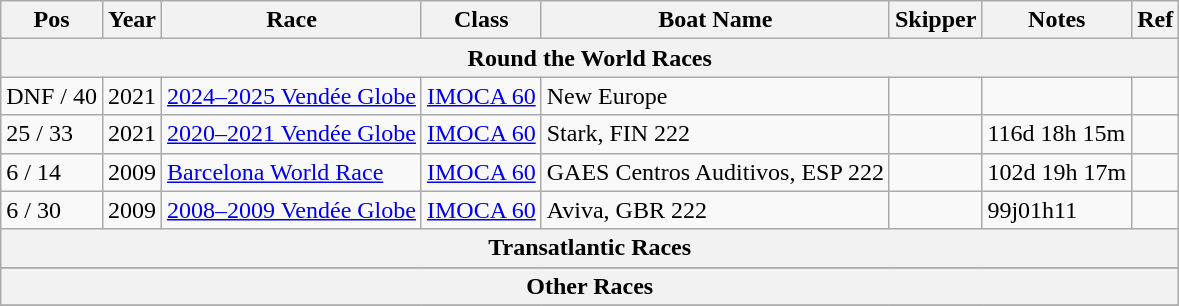<table class="wikitable sortable">
<tr>
<th>Pos</th>
<th>Year</th>
<th>Race</th>
<th>Class</th>
<th>Boat Name</th>
<th>Skipper</th>
<th>Notes</th>
<th>Ref</th>
</tr>
<tr>
<th colspan="8"><strong>Round the World Races</strong></th>
</tr>
<tr>
<td>DNF / 40</td>
<td>2021</td>
<td><a href='#'>2024–2025 Vendée Globe</a></td>
<td><a href='#'>IMOCA 60</a></td>
<td>New Europe</td>
<td></td>
<td></td>
</tr>
<tr>
<td>25 / 33</td>
<td>2021</td>
<td><a href='#'>2020–2021 Vendée Globe</a></td>
<td><a href='#'>IMOCA 60</a></td>
<td>Stark, FIN 222</td>
<td></td>
<td>116d 18h 15m</td>
<td></td>
</tr>
<tr>
<td>6 / 14</td>
<td>2009</td>
<td><a href='#'>Barcelona World Race</a></td>
<td><a href='#'>IMOCA 60</a></td>
<td>GAES Centros Auditivos, ESP 222</td>
<td><br></td>
<td>102d 19h 17m</td>
<td></td>
</tr>
<tr>
<td>6 / 30</td>
<td>2009</td>
<td><a href='#'>2008–2009 Vendée Globe</a></td>
<td><a href='#'>IMOCA 60</a></td>
<td>Aviva, GBR 222</td>
<td></td>
<td>99j01h11</td>
<td></td>
</tr>
<tr>
<th colspan="8"><strong>Transatlantic Races</strong></th>
</tr>
<tr>
</tr>
<tr>
<th colspan="8"><strong>Other Races</strong></th>
</tr>
<tr>
</tr>
</table>
